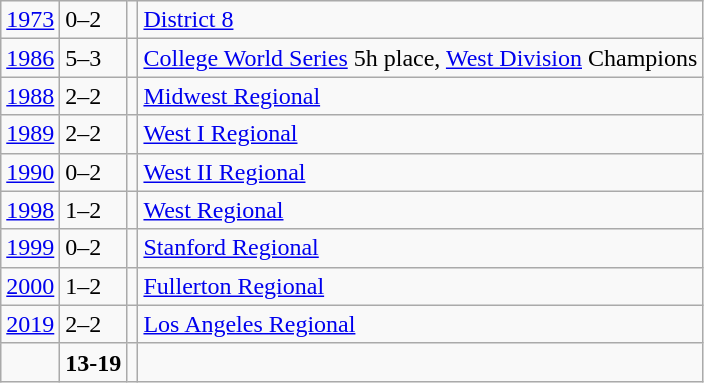<table class="wikitable">
<tr>
<td><a href='#'>1973</a></td>
<td>0–2</td>
<td></td>
<td><a href='#'>District 8</a></td>
</tr>
<tr>
<td><a href='#'>1986</a></td>
<td>5–3</td>
<td></td>
<td><a href='#'>College World Series</a> 5h place, <a href='#'>West Division</a> Champions</td>
</tr>
<tr>
<td><a href='#'>1988</a></td>
<td>2–2</td>
<td></td>
<td><a href='#'>Midwest Regional</a></td>
</tr>
<tr>
<td><a href='#'>1989</a></td>
<td>2–2</td>
<td></td>
<td><a href='#'>West I Regional</a></td>
</tr>
<tr>
<td><a href='#'>1990</a></td>
<td>0–2</td>
<td></td>
<td><a href='#'>West II Regional</a></td>
</tr>
<tr>
<td><a href='#'>1998</a></td>
<td>1–2</td>
<td></td>
<td><a href='#'>West Regional</a></td>
</tr>
<tr>
<td><a href='#'>1999</a></td>
<td>0–2</td>
<td></td>
<td><a href='#'>Stanford Regional</a></td>
</tr>
<tr>
<td><a href='#'>2000</a></td>
<td>1–2</td>
<td></td>
<td><a href='#'>Fullerton Regional</a></td>
</tr>
<tr>
<td><a href='#'>2019</a></td>
<td>2–2</td>
<td></td>
<td><a href='#'>Los Angeles Regional</a></td>
</tr>
<tr>
<td></td>
<td><strong>13-19</strong></td>
<td><strong></strong></td>
<td></td>
</tr>
</table>
